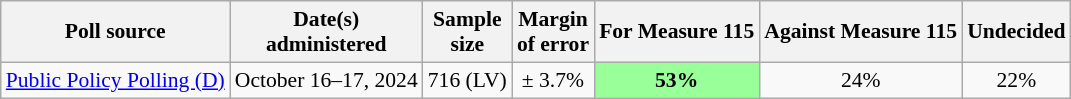<table class="wikitable" style="font-size:90%;text-align:center;">
<tr>
<th>Poll source</th>
<th>Date(s)<br>administered</th>
<th>Sample<br>size</th>
<th>Margin<br>of error</th>
<th>For Measure 115</th>
<th>Against Measure 115</th>
<th>Undecided</th>
</tr>
<tr>
<td style="text-align:left;"><a href='#'>Public Policy Polling (D)</a></td>
<td data-sort-value="2024-10-17">October 16–17, 2024</td>
<td>716 (LV)</td>
<td>± 3.7%</td>
<td style="background: rgb(153, 255, 153);"><strong>53%</strong></td>
<td>24%</td>
<td>22%</td>
</tr>
</table>
